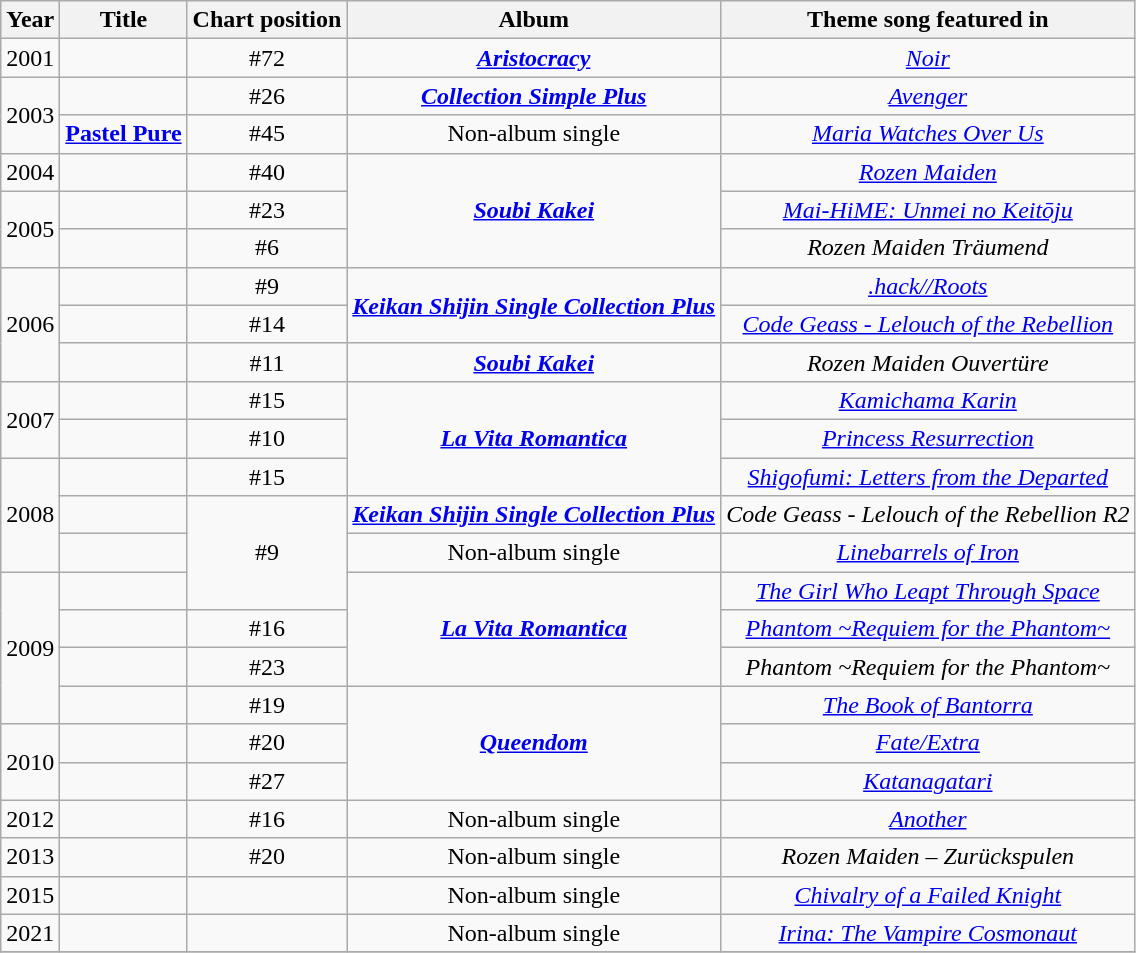<table class="wikitable">
<tr>
<th>Year</th>
<th>Title</th>
<th>Chart position</th>
<th>Album</th>
<th>Theme song featured in</th>
</tr>
<tr>
<td>2001</td>
<td align="left"></td>
<td align="center">#72</td>
<td align="center"><strong><em><a href='#'>Aristocracy</a></em></strong></td>
<td align="center"><em><a href='#'>Noir</a></em></td>
</tr>
<tr>
<td rowspan=2>2003</td>
<td align="left"></td>
<td align="center">#26</td>
<td align="center"><strong><em><a href='#'>Collection Simple Plus</a></em></strong></td>
<td align="center"><em><a href='#'>Avenger</a></em></td>
</tr>
<tr>
<td align="left"><strong><a href='#'>Pastel Pure</a></strong></td>
<td align="center">#45</td>
<td align="center">Non-album single</td>
<td align="center"><em><a href='#'>Maria Watches Over Us</a></em></td>
</tr>
<tr>
<td>2004</td>
<td align="left"></td>
<td align="center">#40</td>
<td align="center" rowspan=3><strong><em><a href='#'>Soubi Kakei</a></em></strong></td>
<td align="center"><em><a href='#'>Rozen Maiden</a></em></td>
</tr>
<tr>
<td rowspan=2>2005</td>
<td align="left"></td>
<td align="center">#23</td>
<td align="center"><em><a href='#'>Mai-HiME: Unmei no Keitōju</a></em></td>
</tr>
<tr>
<td align="left"></td>
<td align="center">#6</td>
<td align="center"><em>Rozen Maiden Träumend</em></td>
</tr>
<tr>
<td rowspan=3>2006</td>
<td align="left"></td>
<td align="center">#9</td>
<td align="center" rowspan=2><strong><em><a href='#'>Keikan Shijin Single Collection Plus</a></em></strong></td>
<td align="center"><em><a href='#'>.hack//Roots</a></em></td>
</tr>
<tr>
<td align="left"></td>
<td align="center">#14</td>
<td align="center"><em><a href='#'>Code Geass - Lelouch of the Rebellion</a></em></td>
</tr>
<tr>
<td align="left"></td>
<td align="center">#11</td>
<td align="center"><strong><em><a href='#'>Soubi Kakei</a></em></strong></td>
<td align="center"><em>Rozen Maiden Ouvertüre</em></td>
</tr>
<tr>
<td rowspan=2>2007</td>
<td align="left"></td>
<td align="center">#15</td>
<td align="center" rowspan=3><strong><em><a href='#'>La Vita Romantica</a></em></strong></td>
<td align="center"><em><a href='#'>Kamichama Karin</a></em></td>
</tr>
<tr>
<td align="left"></td>
<td align="center">#10</td>
<td align="center"><em><a href='#'>Princess Resurrection</a></em></td>
</tr>
<tr>
<td rowspan=3>2008</td>
<td align="left"></td>
<td align="center">#15</td>
<td align="center"><em><a href='#'>Shigofumi: Letters from the Departed</a></em></td>
</tr>
<tr>
<td align="left"></td>
<td align="center" rowspan=3>#9</td>
<td align="center"><strong><em><a href='#'>Keikan Shijin Single Collection Plus</a></em></strong></td>
<td align="center"><em>Code Geass - Lelouch of the Rebellion R2</em></td>
</tr>
<tr>
<td align="left"></td>
<td align="center">Non-album single</td>
<td align="center"><em><a href='#'>Linebarrels of Iron</a></em></td>
</tr>
<tr>
<td rowspan=4>2009</td>
<td align="left"></td>
<td align="center" rowspan=3><strong><em><a href='#'>La Vita Romantica</a></em></strong></td>
<td align="center"><em><a href='#'>The Girl Who Leapt Through Space</a></em></td>
</tr>
<tr>
<td align="left"></td>
<td align="center">#16</td>
<td align="center"><em><a href='#'>Phantom ~Requiem for the Phantom~</a></em></td>
</tr>
<tr>
<td align="left"></td>
<td align="center">#23</td>
<td align="center"><em>Phantom ~Requiem for the Phantom~</em></td>
</tr>
<tr>
<td align="left"></td>
<td align="center">#19</td>
<td align="center" rowspan=3><strong><em><a href='#'>Queendom</a></em></strong></td>
<td align="center"><em><a href='#'>The Book of Bantorra</a></em></td>
</tr>
<tr>
<td rowspan=2>2010</td>
<td align="left"></td>
<td align="center">#20</td>
<td align="center"><em><a href='#'>Fate/Extra</a></em></td>
</tr>
<tr>
<td align="left"></td>
<td align="center">#27</td>
<td align="center"><em><a href='#'>Katanagatari</a></em></td>
</tr>
<tr>
<td>2012</td>
<td align="left"></td>
<td align="center">#16</td>
<td align="center">Non-album single</td>
<td align="center"><em><a href='#'>Another</a></em></td>
</tr>
<tr>
<td>2013</td>
<td align="left"></td>
<td align="center">#20</td>
<td align="center">Non-album single</td>
<td align="center"><em>Rozen Maiden – Zurückspulen</em></td>
</tr>
<tr>
<td>2015</td>
<td align="left"></td>
<td align="center"></td>
<td align="center">Non-album single</td>
<td align="center"><em><a href='#'>Chivalry of a Failed Knight</a></em></td>
</tr>
<tr>
<td>2021</td>
<td align="left"></td>
<td align="center"></td>
<td align="center">Non-album single</td>
<td align="center"><em><a href='#'>Irina: The Vampire Cosmonaut</a></em></td>
</tr>
<tr>
</tr>
</table>
